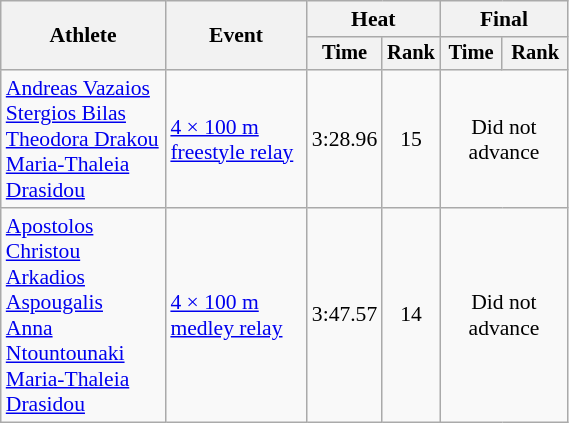<table class="wikitable" style="text-align:center; font-size:90%; width:30%;">
<tr>
<th rowspan="2">Athlete</th>
<th rowspan="2">Event</th>
<th colspan="2">Heat</th>
<th colspan="2">Final</th>
</tr>
<tr style="font-size:95%">
<th>Time</th>
<th>Rank</th>
<th>Time</th>
<th>Rank</th>
</tr>
<tr>
<td align=left><a href='#'>Andreas Vazaios</a> <br><a href='#'>Stergios Bilas</a><br><a href='#'>Theodora Drakou</a><br><a href='#'>Maria-Thaleia Drasidou</a></td>
<td align=left><a href='#'>4 × 100 m freestyle relay</a></td>
<td>3:28.96</td>
<td>15</td>
<td colspan=2>Did not advance</td>
</tr>
<tr>
<td align=left><a href='#'>Apostolos Christou</a> <br><a href='#'>Arkadios Aspougalis</a> <br><a href='#'>Anna Ntountounaki</a> <br><a href='#'>Maria-Thaleia Drasidou </a></td>
<td align=left><a href='#'>4 × 100 m medley relay</a></td>
<td>3:47.57</td>
<td>14</td>
<td colspan="2">Did not advance</td>
</tr>
</table>
